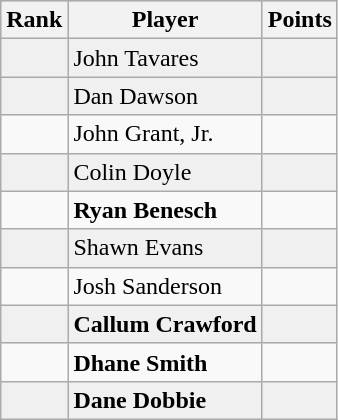<table class="wikitable">
<tr align="left" bgcolor="#e0e0e0">
<th>Rank</th>
<th>Player</th>
<th>Points</th>
</tr>
<tr align="left" bgcolor="#f0f0f0">
<td></td>
<td>John Tavares</td>
<td></td>
</tr>
<tr align="left" bgcolor="#f0f0f0">
<td></td>
<td>Dan Dawson</td>
<td></td>
</tr>
<tr align="left">
<td></td>
<td>John Grant, Jr.</td>
<td></td>
</tr>
<tr align="left" bgcolor="#f0f0f0">
<td></td>
<td>Colin Doyle</td>
<td></td>
</tr>
<tr align="left">
<td></td>
<td><strong>Ryan Benesch</strong></td>
<td></td>
</tr>
<tr align="left" bgcolor="#f0f0f0">
<td></td>
<td>Shawn Evans</td>
<td></td>
</tr>
<tr align="left">
<td></td>
<td>Josh Sanderson</td>
<td></td>
</tr>
<tr align="left" bgcolor="#f0f0f0">
<td></td>
<td><strong>Callum Crawford</strong></td>
<td></td>
</tr>
<tr align="left">
<td></td>
<td><strong>Dhane Smith</strong></td>
<td></td>
</tr>
<tr align="left" bgcolor="#f0f0f0">
<td></td>
<td><strong>Dane Dobbie</strong></td>
<td></td>
</tr>
</table>
